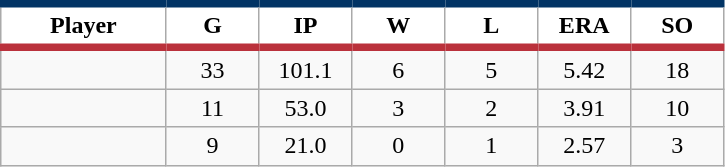<table class="wikitable sortable">
<tr>
<th style="background:#FFFFFF; border-top:#023465 5px solid; border-bottom:#ba313c 5px solid;" width="16%">Player</th>
<th style="background:#FFFFFF; border-top:#023465 5px solid; border-bottom:#ba313c 5px solid;" width="9%">G</th>
<th style="background:#FFFFFF; border-top:#023465 5px solid; border-bottom:#ba313c 5px solid;" width="9%">IP</th>
<th style="background:#FFFFFF; border-top:#023465 5px solid; border-bottom:#ba313c 5px solid;" width="9%">W</th>
<th style="background:#FFFFFF; border-top:#023465 5px solid; border-bottom:#ba313c 5px solid;" width="9%">L</th>
<th style="background:#FFFFFF; border-top:#023465 5px solid; border-bottom:#ba313c 5px solid;" width="9%">ERA</th>
<th style="background:#FFFFFF; border-top:#023465 5px solid; border-bottom:#ba313c 5px solid;" width="9%">SO</th>
</tr>
<tr align="center">
<td></td>
<td>33</td>
<td>101.1</td>
<td>6</td>
<td>5</td>
<td>5.42</td>
<td>18</td>
</tr>
<tr align="center">
<td></td>
<td>11</td>
<td>53.0</td>
<td>3</td>
<td>2</td>
<td>3.91</td>
<td>10</td>
</tr>
<tr align="center">
<td></td>
<td>9</td>
<td>21.0</td>
<td>0</td>
<td>1</td>
<td>2.57</td>
<td>3</td>
</tr>
</table>
